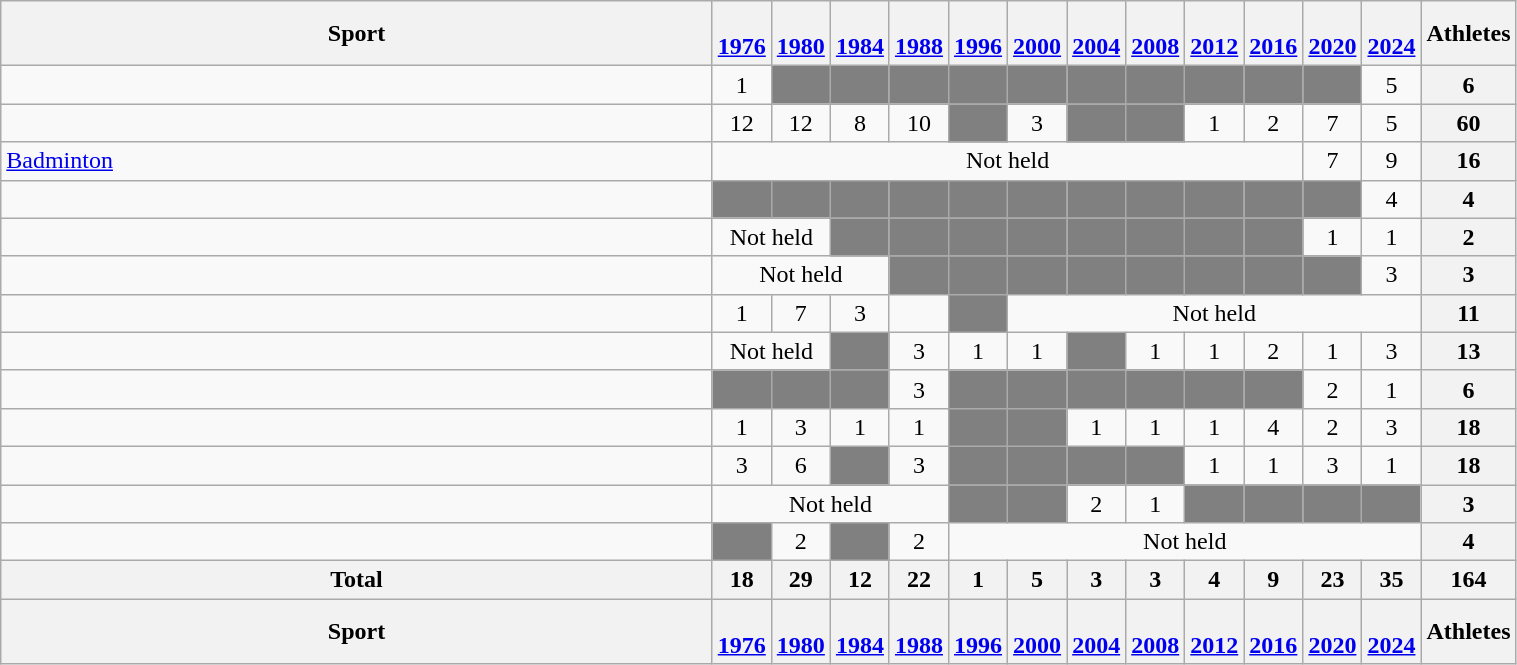<table class="wikitable" width=80%>
<tr>
<th style="width:30em">Sport</th>
<th><br><a href='#'>1976</a></th>
<th><br><a href='#'>1980</a></th>
<th><br><a href='#'>1984</a></th>
<th><br><a href='#'>1988</a></th>
<th><br><a href='#'>1996</a></th>
<th><br><a href='#'>2000</a></th>
<th><br><a href='#'>2004</a></th>
<th><br><a href='#'>2008</a></th>
<th><br><a href='#'>2012</a></th>
<th><br><a href='#'>2016</a></th>
<th><br><a href='#'>2020</a></th>
<th><br><a href='#'>2024</a></th>
<th>Athletes</th>
</tr>
<tr>
<td></td>
<td align=center>1</td>
<td bgcolor=grey></td>
<td bgcolor=grey></td>
<td bgcolor=grey></td>
<td bgcolor=grey></td>
<td bgcolor=grey></td>
<td bgcolor=grey></td>
<td bgcolor=grey></td>
<td bgcolor=grey></td>
<td bgcolor=grey></td>
<td bgcolor=grey></td>
<td align=center>5</td>
<th align=center>6</th>
</tr>
<tr>
<td></td>
<td align=center>12</td>
<td align=center>12</td>
<td align=center>8</td>
<td align=center>10</td>
<td bgcolor=grey></td>
<td align=center>3</td>
<td bgcolor=grey></td>
<td bgcolor=grey></td>
<td align=center>1</td>
<td align=center>2</td>
<td align=center>7</td>
<td align=center>5</td>
<th align=center>60</th>
</tr>
<tr>
<td> <a href='#'>Badminton</a></td>
<td colspan="10" align=center>Not held</td>
<td align=center>7</td>
<td align=center>9</td>
<th align=center>16</th>
</tr>
<tr>
<td></td>
<td bgcolor=grey></td>
<td bgcolor=grey></td>
<td bgcolor=grey></td>
<td bgcolor=grey></td>
<td bgcolor=grey></td>
<td bgcolor=grey></td>
<td bgcolor=grey></td>
<td bgcolor=grey></td>
<td bgcolor=grey></td>
<td bgcolor=grey></td>
<td bgcolor=grey></td>
<td align=center>4</td>
<th align=center>4</th>
</tr>
<tr>
<td></td>
<td colspan="2" align=center>Not held</td>
<td bgcolor=grey></td>
<td bgcolor=grey></td>
<td bgcolor=grey></td>
<td bgcolor=grey></td>
<td bgcolor=grey></td>
<td bgcolor=grey></td>
<td bgcolor=grey></td>
<td bgcolor=grey></td>
<td align=center>1</td>
<td align=center>1</td>
<th align=center>2</th>
</tr>
<tr>
<td></td>
<td colspan="3" align=center>Not held</td>
<td bgcolor=grey></td>
<td bgcolor=grey></td>
<td bgcolor=grey></td>
<td bgcolor=grey></td>
<td bgcolor=grey></td>
<td bgcolor=grey></td>
<td bgcolor=grey></td>
<td bgcolor=grey></td>
<td align=center>3</td>
<th align=center>3</th>
</tr>
<tr>
<td></td>
<td align=center>1</td>
<td align=center>7</td>
<td align=center>3</td>
<td align=center></td>
<td bgcolor=grey></td>
<td colspan="7" align=center>Not held</td>
<th align=center>11</th>
</tr>
<tr>
<td></td>
<td colspan="2" align=center>Not held</td>
<td bgcolor=grey></td>
<td align=center>3</td>
<td align=center>1</td>
<td align=center>1</td>
<td bgcolor=grey></td>
<td align=center>1</td>
<td align=center>1</td>
<td align=center>2</td>
<td align=center>1</td>
<td align=center>3</td>
<th align=center>13</th>
</tr>
<tr>
<td></td>
<td bgcolor=grey></td>
<td bgcolor=grey></td>
<td bgcolor=grey></td>
<td align=center>3</td>
<td bgcolor=grey></td>
<td bgcolor=grey></td>
<td bgcolor=grey></td>
<td bgcolor=grey></td>
<td bgcolor=grey></td>
<td bgcolor=grey></td>
<td align=center>2</td>
<td align=center>1</td>
<th align=center>6</th>
</tr>
<tr>
<td></td>
<td align=center>1</td>
<td align=center>3</td>
<td align=center>1</td>
<td align=center>1</td>
<td bgcolor=grey></td>
<td bgcolor=grey></td>
<td align=center>1</td>
<td align=center>1</td>
<td align=center>1</td>
<td align=center>4</td>
<td align=center>2</td>
<td align=center>3</td>
<th align=center>18</th>
</tr>
<tr>
<td></td>
<td align=center>3</td>
<td align=center>6</td>
<td bgcolor=grey></td>
<td align=center>3</td>
<td bgcolor=grey></td>
<td bgcolor=grey></td>
<td bgcolor=grey></td>
<td bgcolor=grey></td>
<td align=center>1</td>
<td align=center>1</td>
<td align=center>3</td>
<td align=center>1</td>
<th align=center>18</th>
</tr>
<tr>
<td></td>
<td colspan="4" align=center>Not held</td>
<td bgcolor=grey></td>
<td bgcolor=grey></td>
<td align=center>2</td>
<td align=center>1</td>
<td bgcolor=grey></td>
<td bgcolor=grey></td>
<td bgcolor=grey></td>
<td bgcolor=grey></td>
<th align=center>3</th>
</tr>
<tr>
<td></td>
<td bgcolor=grey></td>
<td align=center>2</td>
<td bgcolor=grey></td>
<td align=center>2</td>
<td colspan="8" align=center>Not held</td>
<th align=center>4</th>
</tr>
<tr>
<th>Total</th>
<th align=center>18</th>
<th align=center>29</th>
<th align=center>12</th>
<th align=center>22</th>
<th align=center>1</th>
<th align=center>5</th>
<th align=center>3</th>
<th align=center>3</th>
<th align=center>4</th>
<th align=center>9</th>
<th align=center>23</th>
<th align=center>35</th>
<th align=center>164</th>
</tr>
<tr>
<th style="width:30em">Sport</th>
<th><br><a href='#'>1976</a></th>
<th><br><a href='#'>1980</a></th>
<th><br><a href='#'>1984</a></th>
<th><br><a href='#'>1988</a></th>
<th><br><a href='#'>1996</a></th>
<th><br><a href='#'>2000</a></th>
<th><br><a href='#'>2004</a></th>
<th><br><a href='#'>2008</a></th>
<th><br><a href='#'>2012</a></th>
<th><br><a href='#'>2016</a></th>
<th><br><a href='#'>2020</a></th>
<th><br><a href='#'>2024</a></th>
<th>Athletes</th>
</tr>
</table>
